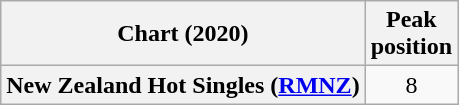<table class="wikitable sortable plainrowheaders" style="text-align:center">
<tr>
<th>Chart (2020)</th>
<th>Peak<br>position</th>
</tr>
<tr>
<th scope="row">New Zealand Hot Singles (<a href='#'>RMNZ</a>)</th>
<td>8</td>
</tr>
</table>
